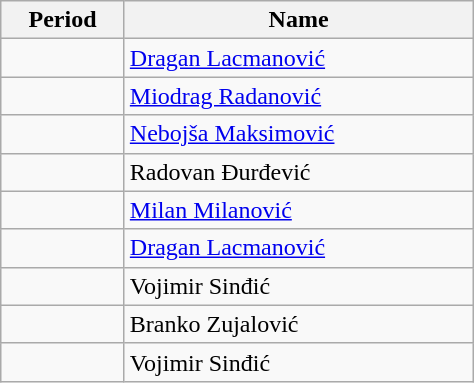<table class="wikitable">
<tr>
<th width="75">Period</th>
<th width="225">Name</th>
</tr>
<tr>
<td></td>
<td> <a href='#'>Dragan Lacmanović</a></td>
</tr>
<tr>
<td></td>
<td> <a href='#'>Miodrag Radanović</a></td>
</tr>
<tr>
<td></td>
<td> <a href='#'>Nebojša Maksimović</a></td>
</tr>
<tr>
<td></td>
<td> Radovan Đurđević</td>
</tr>
<tr>
<td></td>
<td> <a href='#'>Milan Milanović</a></td>
</tr>
<tr>
<td></td>
<td> <a href='#'>Dragan Lacmanović</a></td>
</tr>
<tr>
<td></td>
<td> Vojimir Sinđić</td>
</tr>
<tr>
<td></td>
<td> Branko Zujalović</td>
</tr>
<tr>
<td></td>
<td> Vojimir Sinđić</td>
</tr>
</table>
